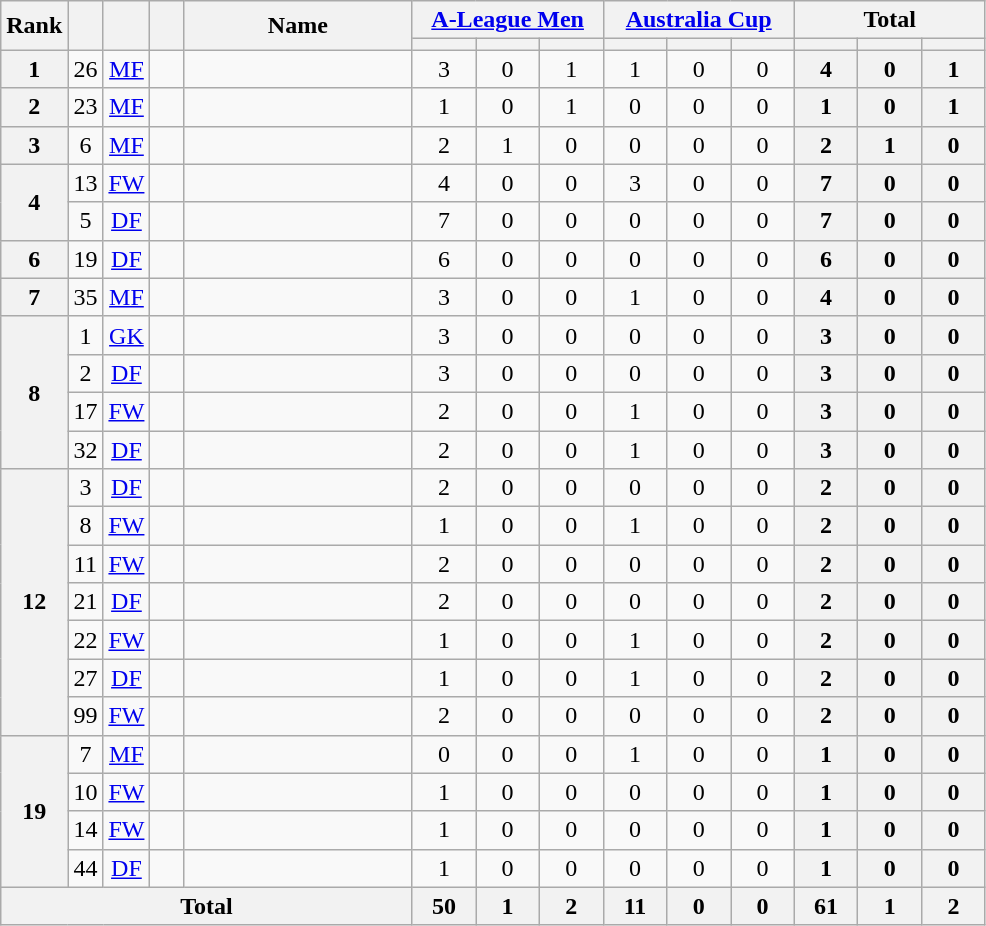<table class="wikitable sortable" style="text-align:center;">
<tr>
<th rowspan="2" width="15">Rank</th>
<th rowspan="2" width="15"></th>
<th rowspan="2" width="15"></th>
<th rowspan="2" width="15"></th>
<th rowspan="2" width="145">Name</th>
<th colspan="3" width="120"><a href='#'>A-League Men</a></th>
<th colspan="3" width="120"><a href='#'>Australia Cup</a></th>
<th colspan="3" width="120">Total</th>
</tr>
<tr>
<th style="width:30px"></th>
<th style="width:30px"></th>
<th style="width:30px"></th>
<th style="width:30px"></th>
<th style="width:30px"></th>
<th style="width:30px"></th>
<th style="width:30px"></th>
<th style="width:30px"></th>
<th style="width:30px"></th>
</tr>
<tr>
<th>1</th>
<td>26</td>
<td><a href='#'>MF</a></td>
<td></td>
<td align="left"><br></td>
<td>3</td>
<td>0</td>
<td>1<br></td>
<td>1</td>
<td>0</td>
<td>0<br></td>
<th>4</th>
<th>0</th>
<th>1</th>
</tr>
<tr>
<th>2</th>
<td>23</td>
<td><a href='#'>MF</a></td>
<td></td>
<td align="left"><br></td>
<td>1</td>
<td>0</td>
<td>1<br></td>
<td>0</td>
<td>0</td>
<td>0<br></td>
<th>1</th>
<th>0</th>
<th>1</th>
</tr>
<tr>
<th>3</th>
<td>6</td>
<td><a href='#'>MF</a></td>
<td></td>
<td align="left"><br></td>
<td>2</td>
<td>1</td>
<td>0<br></td>
<td>0</td>
<td>0</td>
<td>0<br></td>
<th>2</th>
<th>1</th>
<th>0</th>
</tr>
<tr>
<th rowspan="2">4</th>
<td>13</td>
<td><a href='#'>FW</a></td>
<td></td>
<td align="left"><br></td>
<td>4</td>
<td>0</td>
<td>0<br></td>
<td>3</td>
<td>0</td>
<td>0<br></td>
<th>7</th>
<th>0</th>
<th>0</th>
</tr>
<tr>
<td>5</td>
<td><a href='#'>DF</a></td>
<td></td>
<td align="left"><br></td>
<td>7</td>
<td>0</td>
<td>0<br></td>
<td>0</td>
<td>0</td>
<td>0<br></td>
<th>7</th>
<th>0</th>
<th>0</th>
</tr>
<tr>
<th>6</th>
<td>19</td>
<td><a href='#'>DF</a></td>
<td></td>
<td align="left"><br></td>
<td>6</td>
<td>0</td>
<td>0<br></td>
<td>0</td>
<td>0</td>
<td>0<br></td>
<th>6</th>
<th>0</th>
<th>0</th>
</tr>
<tr>
<th>7</th>
<td>35</td>
<td><a href='#'>MF</a></td>
<td></td>
<td align="left"><br></td>
<td>3</td>
<td>0</td>
<td>0<br></td>
<td>1</td>
<td>0</td>
<td>0<br></td>
<th>4</th>
<th>0</th>
<th>0</th>
</tr>
<tr>
<th rowspan="4">8</th>
<td>1</td>
<td><a href='#'>GK</a></td>
<td></td>
<td align="left"><br></td>
<td>3</td>
<td>0</td>
<td>0<br></td>
<td>0</td>
<td>0</td>
<td>0<br></td>
<th>3</th>
<th>0</th>
<th>0</th>
</tr>
<tr>
<td>2</td>
<td><a href='#'>DF</a></td>
<td></td>
<td align="left"><br></td>
<td>3</td>
<td>0</td>
<td>0<br></td>
<td>0</td>
<td>0</td>
<td>0<br></td>
<th>3</th>
<th>0</th>
<th>0</th>
</tr>
<tr>
<td>17</td>
<td><a href='#'>FW</a></td>
<td></td>
<td align="left"><br></td>
<td>2</td>
<td>0</td>
<td>0<br></td>
<td>1</td>
<td>0</td>
<td>0<br></td>
<th>3</th>
<th>0</th>
<th>0</th>
</tr>
<tr>
<td>32</td>
<td><a href='#'>DF</a></td>
<td></td>
<td align="left"><br></td>
<td>2</td>
<td>0</td>
<td>0<br></td>
<td>1</td>
<td>0</td>
<td>0<br></td>
<th>3</th>
<th>0</th>
<th>0</th>
</tr>
<tr>
<th rowspan="7">12</th>
<td>3</td>
<td><a href='#'>DF</a></td>
<td></td>
<td align="left"><br></td>
<td>2</td>
<td>0</td>
<td>0<br></td>
<td>0</td>
<td>0</td>
<td>0<br></td>
<th>2</th>
<th>0</th>
<th>0</th>
</tr>
<tr>
<td>8</td>
<td><a href='#'>FW</a></td>
<td></td>
<td align="left"><br></td>
<td>1</td>
<td>0</td>
<td>0<br></td>
<td>1</td>
<td>0</td>
<td>0<br></td>
<th>2</th>
<th>0</th>
<th>0</th>
</tr>
<tr>
<td>11</td>
<td><a href='#'>FW</a></td>
<td></td>
<td align="left"><br></td>
<td>2</td>
<td>0</td>
<td>0<br></td>
<td>0</td>
<td>0</td>
<td>0<br></td>
<th>2</th>
<th>0</th>
<th>0</th>
</tr>
<tr>
<td>21</td>
<td><a href='#'>DF</a></td>
<td></td>
<td align="left"><br></td>
<td>2</td>
<td>0</td>
<td>0<br></td>
<td>0</td>
<td>0</td>
<td>0<br></td>
<th>2</th>
<th>0</th>
<th>0</th>
</tr>
<tr>
<td>22</td>
<td><a href='#'>FW</a></td>
<td></td>
<td align="left"><br></td>
<td>1</td>
<td>0</td>
<td>0<br></td>
<td>1</td>
<td>0</td>
<td>0<br></td>
<th>2</th>
<th>0</th>
<th>0</th>
</tr>
<tr>
<td>27</td>
<td><a href='#'>DF</a></td>
<td></td>
<td align="left"><br></td>
<td>1</td>
<td>0</td>
<td>0<br></td>
<td>1</td>
<td>0</td>
<td>0<br></td>
<th>2</th>
<th>0</th>
<th>0</th>
</tr>
<tr>
<td>99</td>
<td><a href='#'>FW</a></td>
<td></td>
<td align="left"><br></td>
<td>2</td>
<td>0</td>
<td>0<br></td>
<td>0</td>
<td>0</td>
<td>0<br></td>
<th>2</th>
<th>0</th>
<th>0</th>
</tr>
<tr>
<th rowspan="4">19</th>
<td>7</td>
<td><a href='#'>MF</a></td>
<td></td>
<td align="left"><br></td>
<td>0</td>
<td>0</td>
<td>0<br></td>
<td>1</td>
<td>0</td>
<td>0<br></td>
<th>1</th>
<th>0</th>
<th>0</th>
</tr>
<tr>
<td>10</td>
<td><a href='#'>FW</a></td>
<td></td>
<td align="left"><br></td>
<td>1</td>
<td>0</td>
<td>0<br></td>
<td>0</td>
<td>0</td>
<td>0<br></td>
<th>1</th>
<th>0</th>
<th>0</th>
</tr>
<tr>
<td>14</td>
<td><a href='#'>FW</a></td>
<td></td>
<td align="left"><br></td>
<td>1</td>
<td>0</td>
<td>0<br></td>
<td>0</td>
<td>0</td>
<td>0<br></td>
<th>1</th>
<th>0</th>
<th>0</th>
</tr>
<tr>
<td>44</td>
<td><a href='#'>DF</a></td>
<td></td>
<td align="left"><br></td>
<td>1</td>
<td>0</td>
<td>0<br></td>
<td>0</td>
<td>0</td>
<td>0<br></td>
<th>1</th>
<th>0</th>
<th>0</th>
</tr>
<tr>
<th colspan="5">Total<br></th>
<th>50</th>
<th>1</th>
<th>2<br></th>
<th>11</th>
<th>0</th>
<th>0<br></th>
<th>61</th>
<th>1</th>
<th>2</th>
</tr>
</table>
